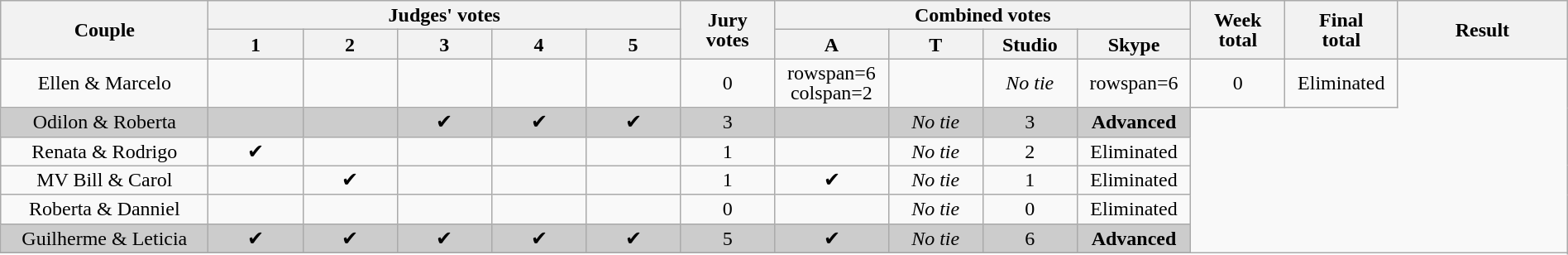<table class="wikitable" style="font-size:100%; line-height:16px; text-align:center" width="100%">
<tr>
<th rowspan=2 width="11.00%">Couple</th>
<th colspan=5 width="25.00%">Judges' votes</th>
<th rowspan=2 width="05.00%">Jury<br>votes</th>
<th colspan=4 width="20.00%">Combined votes</th>
<th rowspan=2 width="05.00%">Week<br>total</th>
<th rowspan=2 width="05.00%">Final<br>total</th>
<th rowspan=2 width="09.00%">Result</th>
</tr>
<tr>
<th width="05.00%">1</th>
<th width="05.00%">2</th>
<th width="05.00%">3</th>
<th width="05.00%">4</th>
<th width="05.00%">5</th>
<th width="05.00%">A</th>
<th width="05.00%">T</th>
<th width="05.00%">Studio</th>
<th width="05.00%">Skype</th>
</tr>
<tr>
<td>Ellen & Marcelo</td>
<td></td>
<td></td>
<td></td>
<td></td>
<td></td>
<td>0</td>
<td>rowspan=6 colspan=2 </td>
<td></td>
<td><em>No tie</em></td>
<td>rowspan=6 </td>
<td>0</td>
<td>Eliminated</td>
</tr>
<tr bgcolor="CCCCCC">
<td>Odilon & Roberta</td>
<td></td>
<td></td>
<td>✔</td>
<td>✔</td>
<td>✔</td>
<td>3</td>
<td></td>
<td><em>No tie</em></td>
<td>3</td>
<td><strong>Advanced</strong></td>
</tr>
<tr>
<td>Renata & Rodrigo</td>
<td>✔</td>
<td></td>
<td></td>
<td></td>
<td></td>
<td>1</td>
<td></td>
<td><em>No tie</em></td>
<td>2</td>
<td>Eliminated</td>
</tr>
<tr>
<td>MV Bill & Carol</td>
<td></td>
<td>✔</td>
<td></td>
<td></td>
<td></td>
<td>1</td>
<td>✔</td>
<td><em>No tie</em></td>
<td>1</td>
<td>Eliminated</td>
</tr>
<tr>
<td>Roberta & Danniel</td>
<td></td>
<td></td>
<td></td>
<td></td>
<td></td>
<td>0</td>
<td></td>
<td><em>No tie</em></td>
<td>0</td>
<td>Eliminated</td>
</tr>
<tr bgcolor="CCCCCC">
<td>Guilherme & Leticia</td>
<td>✔</td>
<td>✔</td>
<td>✔</td>
<td>✔</td>
<td>✔</td>
<td>5</td>
<td>✔</td>
<td><em>No tie</em></td>
<td>6</td>
<td><strong>Advanced</strong></td>
</tr>
<tr>
</tr>
</table>
